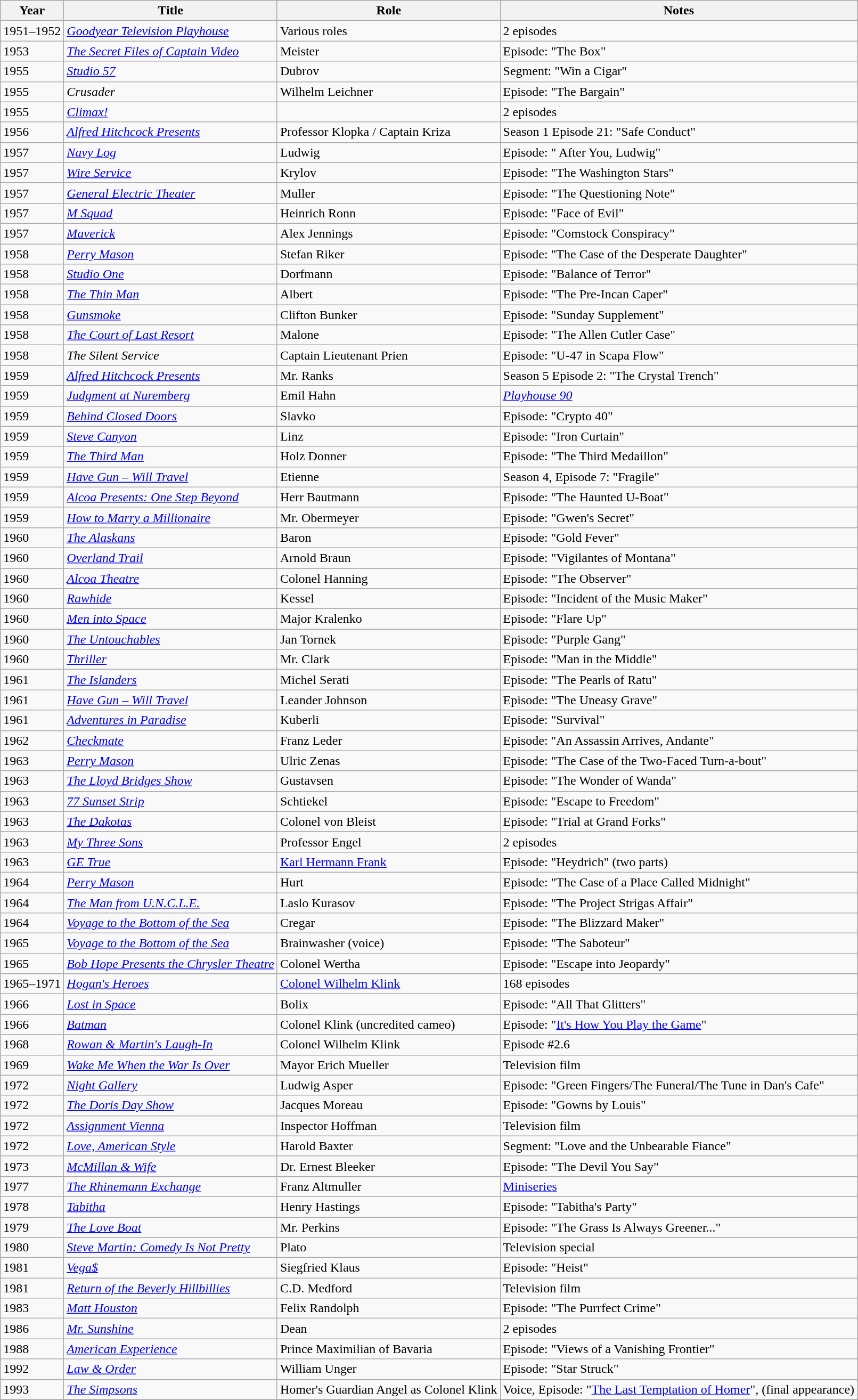<table class="wikitable sortable">
<tr>
<th>Year</th>
<th>Title</th>
<th>Role</th>
<th class="unsortable">Notes</th>
</tr>
<tr>
<td>1951–1952</td>
<td><em><a href='#'>Goodyear Television Playhouse</a></em></td>
<td>Various roles</td>
<td>2 episodes</td>
</tr>
<tr>
<td>1953</td>
<td><em><a href='#'>The Secret Files of Captain Video</a></em></td>
<td>Meister</td>
<td>Episode: "The Box"</td>
</tr>
<tr>
<td>1955</td>
<td><em><a href='#'>Studio 57</a></em></td>
<td>Dubrov</td>
<td>Segment: "Win a Cigar"</td>
</tr>
<tr>
<td>1955</td>
<td><em>Crusader</em></td>
<td>Wilhelm Leichner</td>
<td>Episode: "The Bargain"</td>
</tr>
<tr>
<td>1955</td>
<td><em><a href='#'>Climax!</a></em></td>
<td></td>
<td>2 episodes</td>
</tr>
<tr>
<td>1956</td>
<td><em><a href='#'>Alfred Hitchcock Presents</a></em></td>
<td>Professor Klopka / Captain Kriza</td>
<td>Season 1 Episode 21: "Safe Conduct"</td>
</tr>
<tr>
<td>1957</td>
<td><em><a href='#'>Navy Log</a></em></td>
<td>Ludwig</td>
<td>Episode: " After You, Ludwig"</td>
</tr>
<tr>
<td>1957</td>
<td><em><a href='#'>Wire Service</a></em></td>
<td>Krylov</td>
<td>Episode: "The Washington Stars"</td>
</tr>
<tr>
<td>1957</td>
<td><em><a href='#'>General Electric Theater</a></em></td>
<td>Muller</td>
<td>Episode: "The Questioning Note"</td>
</tr>
<tr>
<td>1957</td>
<td><em><a href='#'>M Squad</a></em></td>
<td>Heinrich Ronn</td>
<td>Episode: "Face of Evil"</td>
</tr>
<tr>
<td>1957</td>
<td><em><a href='#'>Maverick</a></em></td>
<td>Alex Jennings</td>
<td>Episode: "Comstock Conspiracy"</td>
</tr>
<tr>
<td>1958</td>
<td><em><a href='#'>Perry Mason</a></em></td>
<td>Stefan Riker</td>
<td>Episode: "The Case of the Desperate Daughter"</td>
</tr>
<tr>
<td>1958</td>
<td><em><a href='#'>Studio One</a></em></td>
<td>Dorfmann</td>
<td>Episode: "Balance of Terror"</td>
</tr>
<tr>
<td>1958</td>
<td><em><a href='#'>The Thin Man</a></em></td>
<td>Albert</td>
<td>Episode: "The Pre-Incan Caper"</td>
</tr>
<tr>
<td>1958</td>
<td><em><a href='#'>Gunsmoke</a></em></td>
<td>Clifton Bunker</td>
<td>Episode: "Sunday Supplement"</td>
</tr>
<tr>
<td>1958</td>
<td><em><a href='#'>The Court of Last Resort</a></em></td>
<td>Malone</td>
<td>Episode: "The Allen Cutler Case"</td>
</tr>
<tr>
<td>1958</td>
<td><em>The Silent Service</em></td>
<td>Captain Lieutenant Prien</td>
<td>Episode: "U-47 in Scapa Flow"</td>
</tr>
<tr>
<td>1959</td>
<td><em><a href='#'>Alfred Hitchcock Presents</a></em></td>
<td>Mr. Ranks</td>
<td>Season 5 Episode 2: "The Crystal Trench"</td>
</tr>
<tr>
<td>1959</td>
<td><em><a href='#'>Judgment at Nuremberg</a></em></td>
<td>Emil Hahn</td>
<td><em><a href='#'>Playhouse 90</a></em></td>
</tr>
<tr>
<td>1959</td>
<td><em><a href='#'>Behind Closed Doors</a></em></td>
<td>Slavko</td>
<td>Episode: "Crypto 40"</td>
</tr>
<tr>
<td>1959</td>
<td><em><a href='#'>Steve Canyon</a></em></td>
<td>Linz</td>
<td>Episode: "Iron Curtain"</td>
</tr>
<tr>
<td>1959</td>
<td><em><a href='#'>The Third Man</a></em></td>
<td>Holz Donner</td>
<td>Episode: "The Third Medaillon"</td>
</tr>
<tr>
<td>1959</td>
<td><em><a href='#'>Have Gun – Will Travel</a></em></td>
<td>Etienne</td>
<td>Season 4, Episode 7: "Fragile"</td>
</tr>
<tr>
<td>1959</td>
<td><em><a href='#'>Alcoa Presents: One Step Beyond</a></em></td>
<td>Herr Bautmann</td>
<td>Episode: "The Haunted U-Boat"</td>
</tr>
<tr>
<td>1959</td>
<td><em><a href='#'>How to Marry a Millionaire</a></em></td>
<td>Mr. Obermeyer</td>
<td>Episode: "Gwen's Secret"</td>
</tr>
<tr>
<td>1960</td>
<td><em><a href='#'>The Alaskans</a></em></td>
<td>Baron</td>
<td>Episode: "Gold Fever"</td>
</tr>
<tr>
<td>1960</td>
<td><em><a href='#'>Overland Trail</a></em></td>
<td>Arnold Braun</td>
<td>Episode: "Vigilantes of Montana"</td>
</tr>
<tr>
<td>1960</td>
<td><em><a href='#'>Alcoa Theatre</a></em></td>
<td>Colonel Hanning</td>
<td>Episode: "The Observer"</td>
</tr>
<tr>
<td>1960</td>
<td><em><a href='#'>Rawhide</a></em></td>
<td>Kessel</td>
<td>Episode: "Incident of the Music Maker"</td>
</tr>
<tr>
<td>1960</td>
<td><em><a href='#'>Men into Space</a></em></td>
<td>Major Kralenko</td>
<td>Episode: "Flare Up"</td>
</tr>
<tr>
<td>1960</td>
<td><em><a href='#'>The Untouchables</a></em></td>
<td>Jan Tornek</td>
<td>Episode: "Purple Gang"</td>
</tr>
<tr>
<td>1960</td>
<td><em><a href='#'>Thriller</a></em></td>
<td>Mr. Clark</td>
<td>Episode: "Man in the Middle"</td>
</tr>
<tr>
<td>1961</td>
<td><em><a href='#'>The Islanders</a></em></td>
<td>Michel Serati</td>
<td>Episode: "The Pearls of Ratu"</td>
</tr>
<tr>
<td>1961</td>
<td><em><a href='#'>Have Gun – Will Travel</a></em></td>
<td>Leander Johnson</td>
<td>Episode: "The Uneasy Grave"</td>
</tr>
<tr>
<td>1961</td>
<td><em><a href='#'>Adventures in Paradise</a></em></td>
<td>Kuberli</td>
<td>Episode: "Survival"</td>
</tr>
<tr>
<td>1962</td>
<td><em><a href='#'>Checkmate</a></em></td>
<td>Franz Leder</td>
<td>Episode: "An Assassin Arrives, Andante"</td>
</tr>
<tr>
<td>1963</td>
<td><em><a href='#'>Perry Mason</a></em></td>
<td>Ulric Zenas</td>
<td>Episode: "The Case of the Two-Faced Turn-a-bout"</td>
</tr>
<tr>
<td>1963</td>
<td><em><a href='#'>The Lloyd Bridges Show</a></em></td>
<td>Gustavsen</td>
<td>Episode: "The Wonder of Wanda"</td>
</tr>
<tr>
<td>1963</td>
<td><em><a href='#'>77 Sunset Strip</a></em></td>
<td>Schtiekel</td>
<td>Episode: "Escape to Freedom"</td>
</tr>
<tr>
<td>1963</td>
<td><em><a href='#'>The Dakotas</a></em></td>
<td>Colonel von Bleist</td>
<td>Episode: "Trial at Grand Forks"</td>
</tr>
<tr>
<td>1963</td>
<td><em><a href='#'>My Three Sons</a></em></td>
<td>Professor Engel</td>
<td>2 episodes</td>
</tr>
<tr>
<td>1963</td>
<td><em><a href='#'>GE True</a></em></td>
<td><a href='#'>Karl Hermann Frank</a></td>
<td>Episode: "Heydrich" (two parts)</td>
</tr>
<tr>
<td>1964</td>
<td><em><a href='#'>Perry Mason</a></em></td>
<td>Hurt</td>
<td>Episode: "The Case of a Place Called Midnight"</td>
</tr>
<tr>
<td>1964</td>
<td><em><a href='#'>The Man from U.N.C.L.E.</a></em></td>
<td>Laslo Kurasov</td>
<td>Episode: "The Project Strigas Affair"</td>
</tr>
<tr>
<td>1964</td>
<td><em><a href='#'>Voyage to the Bottom of the Sea</a></em></td>
<td>Cregar</td>
<td>Episode: "The Blizzard Maker"</td>
</tr>
<tr>
<td>1965</td>
<td><em><a href='#'>Voyage to the Bottom of the Sea</a></em></td>
<td>Brainwasher (voice)</td>
<td>Episode: "The Saboteur"</td>
</tr>
<tr>
<td>1965</td>
<td><em><a href='#'>Bob Hope Presents the Chrysler Theatre</a></em></td>
<td>Colonel Wertha</td>
<td>Episode: "Escape into Jeopardy"</td>
</tr>
<tr>
<td>1965–1971</td>
<td><em><a href='#'>Hogan's Heroes</a></em></td>
<td><a href='#'>Colonel Wilhelm Klink</a></td>
<td>168 episodes</td>
</tr>
<tr>
<td>1966</td>
<td><em><a href='#'>Lost in Space</a></em></td>
<td>Bolix</td>
<td>Episode: "All That Glitters"</td>
</tr>
<tr>
<td>1966</td>
<td><em><a href='#'>Batman</a></em></td>
<td>Colonel Klink (uncredited cameo)</td>
<td>Episode: "<a href='#'>It's How You Play the Game</a>"</td>
</tr>
<tr>
<td>1968</td>
<td><em><a href='#'>Rowan & Martin's Laugh-In</a></em></td>
<td>Colonel Wilhelm Klink</td>
<td>Episode #2.6</td>
</tr>
<tr>
<td>1969</td>
<td><em><a href='#'>Wake Me When the War Is Over</a></em></td>
<td>Mayor Erich Mueller</td>
<td>Television film</td>
</tr>
<tr>
<td>1972</td>
<td><em><a href='#'>Night Gallery</a></em></td>
<td>Ludwig Asper</td>
<td>Episode: "Green Fingers/The Funeral/The Tune in Dan's Cafe"</td>
</tr>
<tr>
<td>1972</td>
<td><em><a href='#'>The Doris Day Show</a></em></td>
<td>Jacques Moreau</td>
<td>Episode: "Gowns by Louis"</td>
</tr>
<tr>
<td>1972</td>
<td><em><a href='#'>Assignment Vienna</a></em></td>
<td>Inspector Hoffman</td>
<td>Television film</td>
</tr>
<tr>
<td>1972</td>
<td><em><a href='#'>Love, American Style</a></em></td>
<td>Harold Baxter</td>
<td>Segment: "Love and the Unbearable Fiance"</td>
</tr>
<tr>
<td>1973</td>
<td><em><a href='#'>McMillan & Wife</a></em></td>
<td>Dr. Ernest Bleeker</td>
<td>Episode: "The Devil You Say"</td>
</tr>
<tr>
<td>1977</td>
<td><em><a href='#'>The Rhinemann Exchange</a></em></td>
<td>Franz Altmuller</td>
<td><a href='#'>Miniseries</a></td>
</tr>
<tr>
<td>1978</td>
<td><em><a href='#'>Tabitha</a></em></td>
<td>Henry Hastings</td>
<td>Episode: "Tabitha's Party"</td>
</tr>
<tr>
<td>1979</td>
<td><em><a href='#'>The Love Boat</a></em></td>
<td>Mr. Perkins</td>
<td>Episode: "The Grass Is Always Greener..."</td>
</tr>
<tr>
<td>1980</td>
<td><em><a href='#'>Steve Martin: Comedy Is Not Pretty</a></em></td>
<td>Plato</td>
<td>Television special</td>
</tr>
<tr>
<td>1981</td>
<td><em><a href='#'>Vega$</a></em></td>
<td>Siegfried Klaus</td>
<td>Episode: "Heist"</td>
</tr>
<tr>
<td>1981</td>
<td><em><a href='#'>Return of the Beverly Hillbillies</a></em></td>
<td>C.D. Medford</td>
<td>Television film</td>
</tr>
<tr>
<td>1983</td>
<td><em><a href='#'>Matt Houston</a></em></td>
<td>Felix Randolph</td>
<td>Episode: "The Purrfect Crime"</td>
</tr>
<tr>
<td>1986</td>
<td><em><a href='#'>Mr. Sunshine</a></em></td>
<td>Dean</td>
<td>2 episodes</td>
</tr>
<tr>
<td>1988</td>
<td><em><a href='#'>American Experience</a></em></td>
<td>Prince Maximilian of Bavaria</td>
<td>Episode: "Views of a Vanishing Frontier"</td>
</tr>
<tr>
<td>1992</td>
<td><em><a href='#'>Law & Order</a></em></td>
<td>William Unger</td>
<td>Episode: "Star Struck"</td>
</tr>
<tr>
<td>1993</td>
<td><em><a href='#'>The Simpsons</a></em></td>
<td>Homer's Guardian Angel as Colonel Klink</td>
<td>Voice, Episode: "<a href='#'>The Last Temptation of Homer</a>", (final appearance)</td>
</tr>
<tr>
</tr>
</table>
